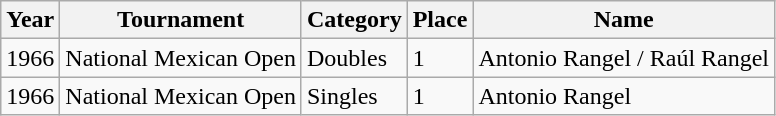<table class="wikitable">
<tr>
<th>Year</th>
<th>Tournament</th>
<th>Category</th>
<th>Place</th>
<th>Name</th>
</tr>
<tr>
<td>1966</td>
<td>National Mexican Open</td>
<td>Doubles</td>
<td>1</td>
<td>Antonio Rangel / Raúl Rangel</td>
</tr>
<tr>
<td>1966</td>
<td>National Mexican Open</td>
<td>Singles</td>
<td>1</td>
<td>Antonio  Rangel</td>
</tr>
</table>
